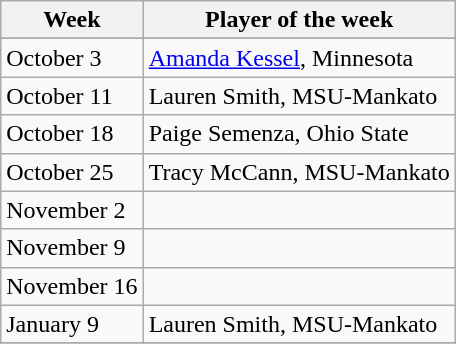<table class="wikitable">
<tr>
<th>Week</th>
<th>Player of the week</th>
</tr>
<tr>
</tr>
<tr>
<td>October 3</td>
<td><a href='#'>Amanda Kessel</a>, Minnesota</td>
</tr>
<tr>
<td>October 11</td>
<td>Lauren Smith, MSU-Mankato</td>
</tr>
<tr>
<td>October 18</td>
<td>Paige Semenza, Ohio State</td>
</tr>
<tr>
<td>October 25</td>
<td>Tracy McCann, MSU-Mankato</td>
</tr>
<tr>
<td>November 2</td>
<td></td>
</tr>
<tr>
<td>November 9</td>
<td></td>
</tr>
<tr>
<td>November 16</td>
<td></td>
</tr>
<tr>
<td>January 9</td>
<td>Lauren Smith, MSU-Mankato</td>
</tr>
<tr>
</tr>
</table>
